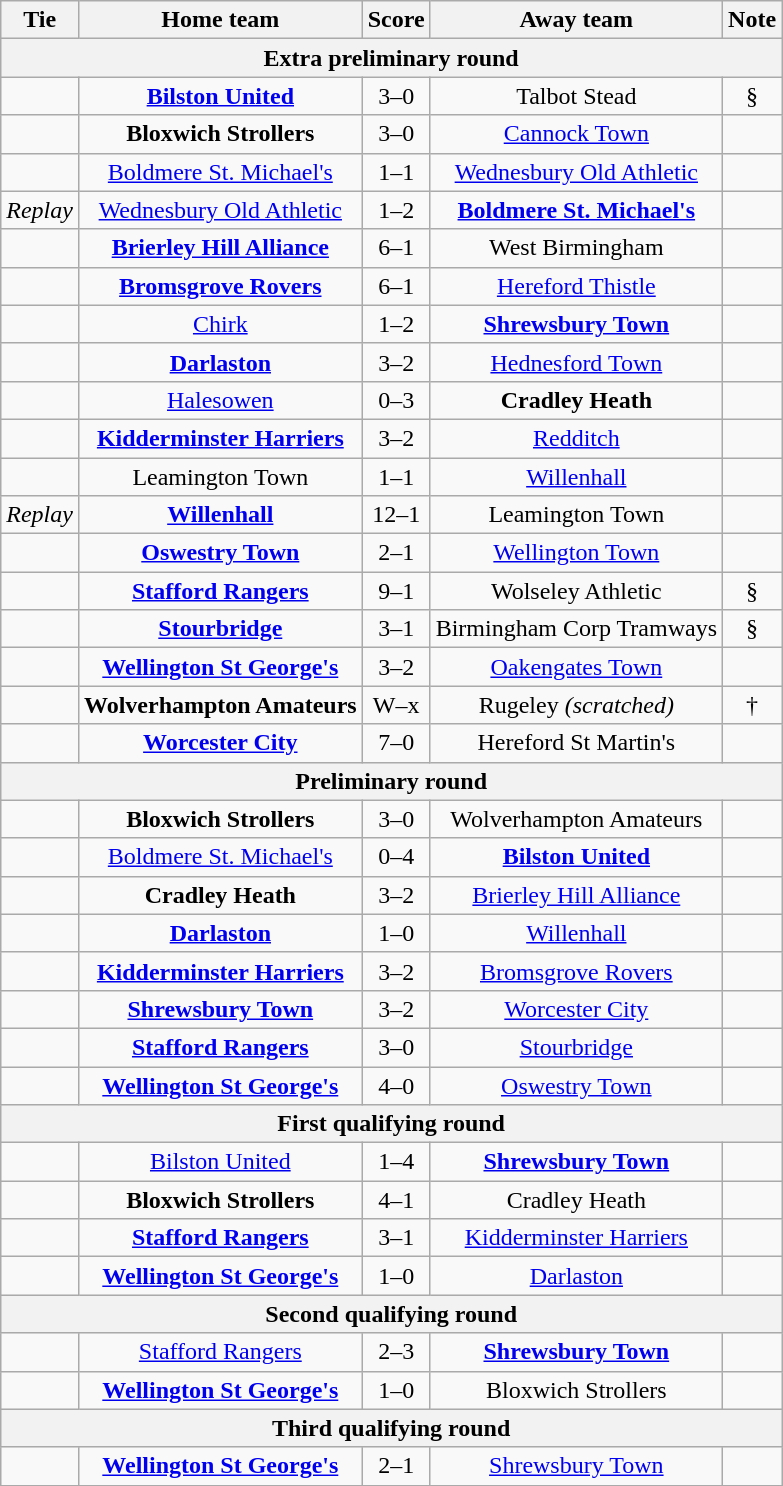<table class="wikitable" style="text-align:center;">
<tr>
<th>Tie</th>
<th>Home team</th>
<th>Score</th>
<th>Away team</th>
<th>Note</th>
</tr>
<tr>
<th colspan=5>Extra preliminary round</th>
</tr>
<tr>
<td></td>
<td><strong><a href='#'>Bilston United</a></strong></td>
<td>3–0</td>
<td>Talbot Stead</td>
<td>§</td>
</tr>
<tr>
<td></td>
<td><strong>Bloxwich Strollers</strong></td>
<td>3–0</td>
<td><a href='#'>Cannock Town</a></td>
<td></td>
</tr>
<tr>
<td></td>
<td><a href='#'>Boldmere St. Michael's</a></td>
<td>1–1</td>
<td><a href='#'>Wednesbury Old Athletic</a></td>
<td></td>
</tr>
<tr>
<td><em>Replay</em></td>
<td><a href='#'>Wednesbury Old Athletic</a></td>
<td>1–2</td>
<td><strong><a href='#'>Boldmere St. Michael's</a></strong></td>
<td></td>
</tr>
<tr>
<td></td>
<td><strong><a href='#'>Brierley Hill Alliance</a></strong></td>
<td>6–1</td>
<td>West Birmingham</td>
<td></td>
</tr>
<tr>
<td></td>
<td><strong><a href='#'>Bromsgrove Rovers</a></strong></td>
<td>6–1</td>
<td><a href='#'>Hereford Thistle</a></td>
<td></td>
</tr>
<tr>
<td></td>
<td><a href='#'>Chirk</a></td>
<td>1–2</td>
<td><strong><a href='#'>Shrewsbury Town</a></strong></td>
<td></td>
</tr>
<tr>
<td></td>
<td><strong><a href='#'>Darlaston</a></strong></td>
<td>3–2</td>
<td><a href='#'>Hednesford Town</a></td>
<td></td>
</tr>
<tr>
<td></td>
<td><a href='#'>Halesowen</a></td>
<td>0–3</td>
<td><strong>Cradley Heath</strong></td>
<td></td>
</tr>
<tr>
<td></td>
<td><strong><a href='#'>Kidderminster Harriers</a></strong></td>
<td>3–2</td>
<td><a href='#'>Redditch</a></td>
<td></td>
</tr>
<tr>
<td></td>
<td>Leamington Town</td>
<td>1–1</td>
<td><a href='#'>Willenhall</a></td>
<td></td>
</tr>
<tr>
<td><em>Replay</em></td>
<td><strong><a href='#'>Willenhall</a></strong></td>
<td>12–1</td>
<td>Leamington Town</td>
<td></td>
</tr>
<tr>
<td></td>
<td><strong><a href='#'>Oswestry Town</a></strong></td>
<td>2–1</td>
<td><a href='#'>Wellington Town</a></td>
<td></td>
</tr>
<tr>
<td></td>
<td><strong><a href='#'>Stafford Rangers</a></strong></td>
<td>9–1</td>
<td>Wolseley Athletic</td>
<td>§</td>
</tr>
<tr>
<td></td>
<td><strong><a href='#'>Stourbridge</a></strong></td>
<td>3–1</td>
<td>Birmingham Corp Tramways</td>
<td>§</td>
</tr>
<tr>
<td></td>
<td><strong><a href='#'>Wellington St George's</a></strong></td>
<td>3–2</td>
<td><a href='#'>Oakengates Town</a></td>
<td></td>
</tr>
<tr>
<td></td>
<td><strong>Wolverhampton Amateurs</strong></td>
<td>W–x</td>
<td>Rugeley <em>(scratched)</em></td>
<td>†</td>
</tr>
<tr>
<td></td>
<td><strong><a href='#'>Worcester City</a></strong></td>
<td>7–0</td>
<td>Hereford St Martin's</td>
<td></td>
</tr>
<tr>
<th colspan=5>Preliminary round</th>
</tr>
<tr>
<td></td>
<td><strong>Bloxwich Strollers</strong></td>
<td>3–0</td>
<td>Wolverhampton Amateurs</td>
<td></td>
</tr>
<tr>
<td></td>
<td><a href='#'>Boldmere St. Michael's</a></td>
<td>0–4</td>
<td><strong><a href='#'>Bilston United</a></strong></td>
<td></td>
</tr>
<tr>
<td></td>
<td><strong>Cradley Heath</strong></td>
<td>3–2</td>
<td><a href='#'>Brierley Hill Alliance</a></td>
<td></td>
</tr>
<tr>
<td></td>
<td><strong><a href='#'>Darlaston</a></strong></td>
<td>1–0</td>
<td><a href='#'>Willenhall</a></td>
<td></td>
</tr>
<tr>
<td></td>
<td><strong><a href='#'>Kidderminster Harriers</a></strong></td>
<td>3–2</td>
<td><a href='#'>Bromsgrove Rovers</a></td>
<td></td>
</tr>
<tr>
<td></td>
<td><strong><a href='#'>Shrewsbury Town</a></strong></td>
<td>3–2</td>
<td><a href='#'>Worcester City</a></td>
<td></td>
</tr>
<tr>
<td></td>
<td><strong><a href='#'>Stafford Rangers</a></strong></td>
<td>3–0</td>
<td><a href='#'>Stourbridge</a></td>
<td></td>
</tr>
<tr>
<td></td>
<td><strong><a href='#'>Wellington St George's</a></strong></td>
<td>4–0</td>
<td><a href='#'>Oswestry Town</a></td>
<td></td>
</tr>
<tr>
<th colspan=5>First qualifying round</th>
</tr>
<tr>
<td></td>
<td><a href='#'>Bilston United</a></td>
<td>1–4</td>
<td><strong><a href='#'>Shrewsbury Town</a></strong></td>
<td></td>
</tr>
<tr>
<td></td>
<td><strong>Bloxwich Strollers</strong></td>
<td>4–1</td>
<td>Cradley Heath</td>
<td></td>
</tr>
<tr>
<td></td>
<td><strong><a href='#'>Stafford Rangers</a></strong></td>
<td>3–1</td>
<td><a href='#'>Kidderminster Harriers</a></td>
<td></td>
</tr>
<tr>
<td></td>
<td><strong><a href='#'>Wellington St George's</a></strong></td>
<td>1–0</td>
<td><a href='#'>Darlaston</a></td>
<td></td>
</tr>
<tr>
<th colspan=5>Second qualifying round</th>
</tr>
<tr>
<td></td>
<td><a href='#'>Stafford Rangers</a></td>
<td>2–3</td>
<td><strong><a href='#'>Shrewsbury Town</a></strong></td>
<td></td>
</tr>
<tr>
<td></td>
<td><strong><a href='#'>Wellington St George's</a></strong></td>
<td>1–0</td>
<td>Bloxwich Strollers</td>
<td></td>
</tr>
<tr>
<th colspan=5>Third qualifying round</th>
</tr>
<tr>
<td></td>
<td><strong><a href='#'>Wellington St George's</a></strong></td>
<td>2–1</td>
<td><a href='#'>Shrewsbury Town</a></td>
<td></td>
</tr>
<tr>
</tr>
</table>
